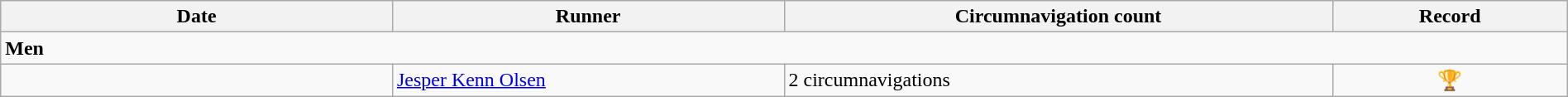<table class="wikitable sortable" style=width:100%>
<tr>
<th width="25%">Date</th>
<th width="25%">Runner</th>
<th width="35%">Circumnavigation count</th>
<th width="15%">Record</th>
</tr>
<tr>
<td colspan="4"><strong>Men</strong></td>
</tr>
<tr>
<td></td>
<td><a href='#'>Jesper Kenn Olsen</a></td>
<td>2 circumnavigations</td>
<td align="center"><strong>🏆</strong></td>
</tr>
</table>
